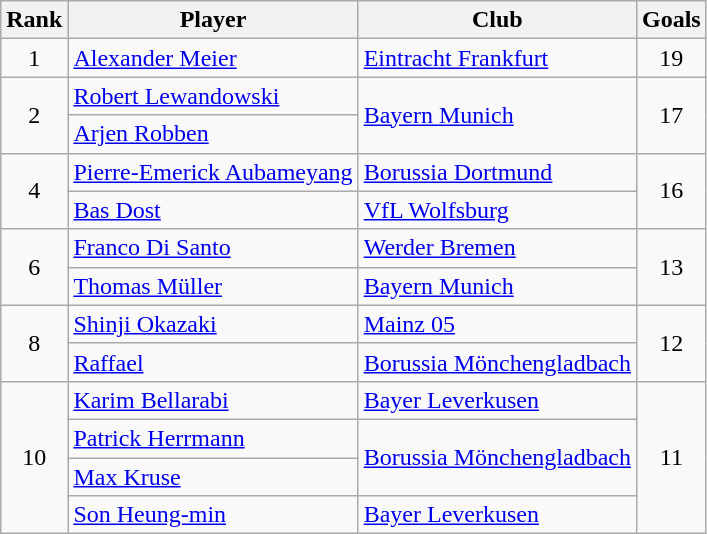<table class="wikitable sortable" style="text-align:center">
<tr>
<th>Rank</th>
<th>Player</th>
<th>Club</th>
<th>Goals</th>
</tr>
<tr>
<td>1</td>
<td style="text-align:left"> <a href='#'>Alexander Meier</a></td>
<td style="text-align:left"><a href='#'>Eintracht Frankfurt</a></td>
<td>19</td>
</tr>
<tr>
<td rowspan=2>2</td>
<td style="text-align:left"> <a href='#'>Robert Lewandowski</a></td>
<td rowspan=2 style="text-align:left"><a href='#'>Bayern Munich</a></td>
<td rowspan=2>17</td>
</tr>
<tr>
<td style="text-align:left"> <a href='#'>Arjen Robben</a></td>
</tr>
<tr>
<td rowspan=2>4</td>
<td style="text-align:left"> <a href='#'>Pierre-Emerick Aubameyang</a></td>
<td style="text-align:left"><a href='#'>Borussia Dortmund</a></td>
<td rowspan=2>16</td>
</tr>
<tr>
<td style="text-align:left"> <a href='#'>Bas Dost</a></td>
<td style="text-align:left"><a href='#'>VfL Wolfsburg</a></td>
</tr>
<tr>
<td rowspan=2>6</td>
<td style="text-align:left"> <a href='#'>Franco Di Santo</a></td>
<td style="text-align:left"><a href='#'>Werder Bremen</a></td>
<td rowspan=2>13</td>
</tr>
<tr>
<td style="text-align:left"> <a href='#'>Thomas Müller</a></td>
<td style="text-align:left"><a href='#'>Bayern Munich</a></td>
</tr>
<tr>
<td rowspan=2>8</td>
<td style="text-align:left"> <a href='#'>Shinji Okazaki</a></td>
<td style="text-align:left"><a href='#'>Mainz 05</a></td>
<td rowspan=2>12</td>
</tr>
<tr>
<td style="text-align:left"> <a href='#'>Raffael</a></td>
<td style="text-align:left"><a href='#'>Borussia Mönchengladbach</a></td>
</tr>
<tr>
<td rowspan=4>10</td>
<td style="text-align:left"> <a href='#'>Karim Bellarabi</a></td>
<td style="text-align:left"><a href='#'>Bayer Leverkusen</a></td>
<td rowspan=4>11</td>
</tr>
<tr>
<td style="text-align:left"> <a href='#'>Patrick Herrmann</a></td>
<td rowspan=2 style="text-align:left"><a href='#'>Borussia Mönchengladbach</a></td>
</tr>
<tr>
<td style="text-align:left"> <a href='#'>Max Kruse</a></td>
</tr>
<tr>
<td style="text-align:left"> <a href='#'>Son Heung-min</a></td>
<td style="text-align:left"><a href='#'>Bayer Leverkusen</a></td>
</tr>
</table>
